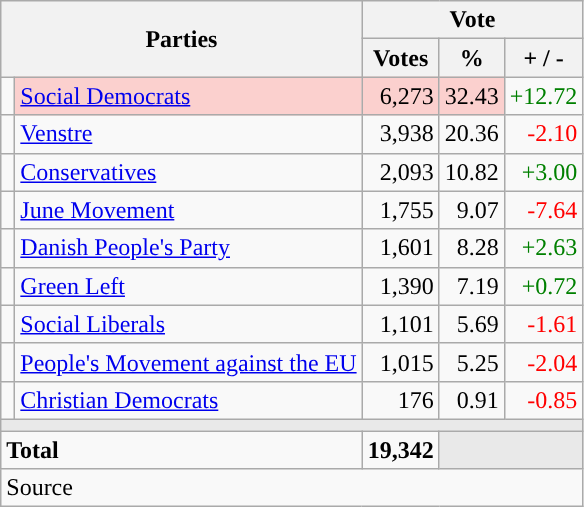<table class="wikitable" style="text-align:right;">
<tr>
<th style="text-align:centre;" rowspan="2" colspan="2" width="225">Parties</th>
<th colspan="3">Vote</th>
</tr>
<tr>
<th width="15">Votes</th>
<th width="15">%</th>
<th width="15">+ / -</th>
</tr>
<tr>
<td width="2" style="color:inherit;background:"></td>
<td bgcolor=#fbd0ce   align="left"><a href='#'>Social Democrats</a></td>
<td bgcolor=#fbd0ce>6,273</td>
<td bgcolor=#fbd0ce>32.43</td>
<td style=color:green;>+12.72</td>
</tr>
<tr>
<td width="2" style="color:inherit;background:"></td>
<td align="left"><a href='#'>Venstre</a></td>
<td>3,938</td>
<td>20.36</td>
<td style=color:red;>-2.10</td>
</tr>
<tr>
<td width="2" style="color:inherit;background:"></td>
<td align="left"><a href='#'>Conservatives</a></td>
<td>2,093</td>
<td>10.82</td>
<td style=color:green;>+3.00</td>
</tr>
<tr>
<td width="2" style="color:inherit;background:"></td>
<td align="left"><a href='#'>June Movement</a></td>
<td>1,755</td>
<td>9.07</td>
<td style=color:red;>-7.64</td>
</tr>
<tr>
<td width="2" style="color:inherit;background:"></td>
<td align="left"><a href='#'>Danish People's Party</a></td>
<td>1,601</td>
<td>8.28</td>
<td style=color:green;>+2.63</td>
</tr>
<tr>
<td width="2" style="color:inherit;background:"></td>
<td align="left"><a href='#'>Green Left</a></td>
<td>1,390</td>
<td>7.19</td>
<td style=color:green;>+0.72</td>
</tr>
<tr>
<td width="2" style="color:inherit;background:"></td>
<td align="left"><a href='#'>Social Liberals</a></td>
<td>1,101</td>
<td>5.69</td>
<td style=color:red;>-1.61</td>
</tr>
<tr>
<td width="2" style="color:inherit;background:"></td>
<td align="left"><a href='#'>People's Movement against the EU</a></td>
<td>1,015</td>
<td>5.25</td>
<td style=color:red;>-2.04</td>
</tr>
<tr>
<td width="2" style="color:inherit;background:"></td>
<td align="left"><a href='#'>Christian Democrats</a></td>
<td>176</td>
<td>0.91</td>
<td style=color:red;>-0.85</td>
</tr>
<tr>
<td colspan="7" bgcolor="#E9E9E9"></td>
</tr>
<tr>
<td align="left" colspan="2"><strong>Total</strong></td>
<td><strong>19,342</strong></td>
<td bgcolor="#E9E9E9" colspan="2"></td>
</tr>
<tr>
<td align="left" colspan="6">Source</td>
</tr>
</table>
